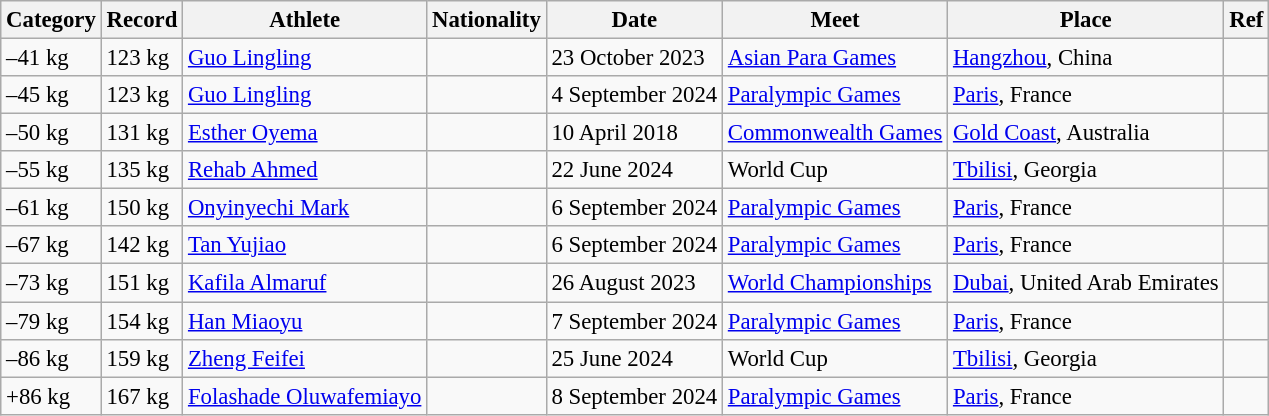<table class="wikitable" style="font-size:95%">
<tr>
<th>Category</th>
<th>Record</th>
<th>Athlete</th>
<th>Nationality</th>
<th>Date</th>
<th>Meet</th>
<th>Place</th>
<th>Ref</th>
</tr>
<tr>
<td>–41 kg</td>
<td>123 kg</td>
<td><a href='#'>Guo Lingling</a></td>
<td></td>
<td>23 October 2023</td>
<td><a href='#'>Asian Para Games</a></td>
<td> <a href='#'>Hangzhou</a>, China</td>
<td></td>
</tr>
<tr>
<td>–45 kg</td>
<td>123 kg</td>
<td><a href='#'>Guo Lingling</a></td>
<td></td>
<td>4 September 2024</td>
<td><a href='#'>Paralympic Games</a></td>
<td> <a href='#'>Paris</a>, France</td>
<td></td>
</tr>
<tr>
<td>–50 kg</td>
<td>131 kg</td>
<td><a href='#'>Esther Oyema</a></td>
<td></td>
<td>10 April 2018</td>
<td><a href='#'>Commonwealth Games</a></td>
<td> <a href='#'>Gold Coast</a>, Australia</td>
<td></td>
</tr>
<tr>
<td>–55 kg</td>
<td>135 kg</td>
<td><a href='#'>Rehab Ahmed</a></td>
<td></td>
<td>22 June 2024</td>
<td>World Cup</td>
<td> <a href='#'>Tbilisi</a>, Georgia</td>
<td></td>
</tr>
<tr>
<td>–61 kg</td>
<td>150 kg</td>
<td><a href='#'>Onyinyechi Mark</a></td>
<td></td>
<td>6 September 2024</td>
<td><a href='#'>Paralympic Games</a></td>
<td> <a href='#'>Paris</a>, France</td>
<td></td>
</tr>
<tr>
<td>–67 kg</td>
<td>142 kg</td>
<td><a href='#'>Tan Yujiao</a></td>
<td></td>
<td>6 September 2024</td>
<td><a href='#'>Paralympic Games</a></td>
<td> <a href='#'>Paris</a>, France</td>
<td></td>
</tr>
<tr>
<td>–73 kg</td>
<td>151 kg</td>
<td><a href='#'>Kafila Almaruf</a></td>
<td></td>
<td>26 August 2023</td>
<td><a href='#'>World Championships</a></td>
<td> <a href='#'>Dubai</a>, United Arab Emirates</td>
<td></td>
</tr>
<tr>
<td>–79 kg</td>
<td>154 kg</td>
<td><a href='#'>Han Miaoyu</a></td>
<td></td>
<td>7 September 2024</td>
<td><a href='#'>Paralympic Games</a></td>
<td> <a href='#'>Paris</a>, France</td>
<td></td>
</tr>
<tr>
<td>–86 kg</td>
<td>159 kg</td>
<td><a href='#'>Zheng Feifei</a></td>
<td></td>
<td>25 June 2024</td>
<td>World Cup</td>
<td> <a href='#'>Tbilisi</a>, Georgia</td>
<td></td>
</tr>
<tr>
<td>+86 kg</td>
<td>167 kg</td>
<td><a href='#'>Folashade Oluwafemiayo</a></td>
<td></td>
<td>8 September 2024</td>
<td><a href='#'>Paralympic Games</a></td>
<td> <a href='#'>Paris</a>, France</td>
<td></td>
</tr>
</table>
